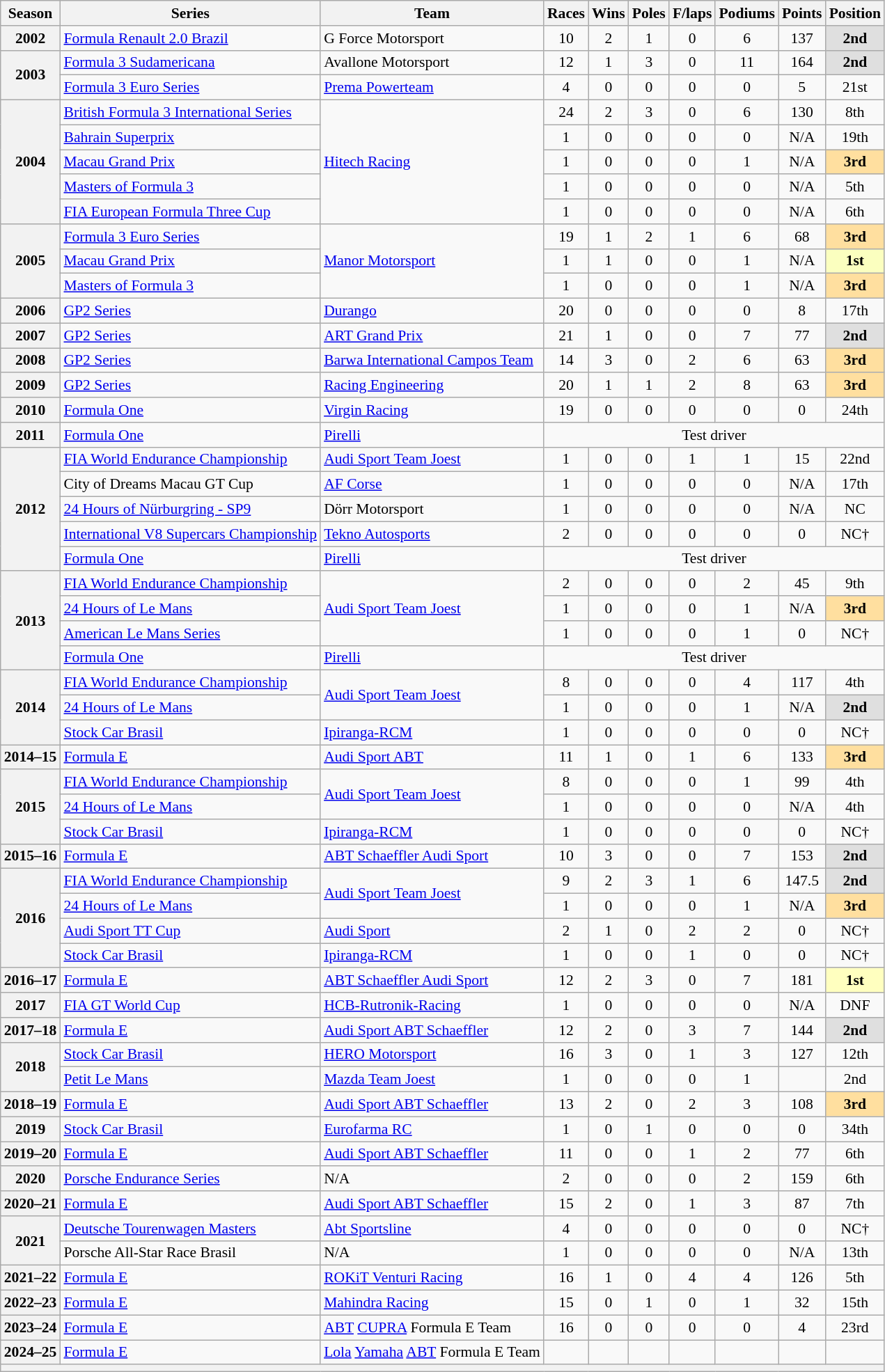<table class="wikitable" style="font-size: 90%; text-align:center">
<tr>
<th scope="col">Season</th>
<th scope="col">Series</th>
<th scope="col">Team</th>
<th scope="col">Races</th>
<th scope="col">Wins</th>
<th scope="col">Poles</th>
<th scope="col">F/laps</th>
<th scope="col">Podiums</th>
<th scope="col">Points</th>
<th scope="col">Position</th>
</tr>
<tr>
<th scope="row">2002</th>
<td align=left><a href='#'>Formula Renault 2.0 Brazil</a></td>
<td align=left>G Force Motorsport</td>
<td>10</td>
<td>2</td>
<td>1</td>
<td>0</td>
<td>6</td>
<td>137</td>
<th style="background:#DFDFDF;">2nd</th>
</tr>
<tr>
<th rowspan=2>2003</th>
<td align=left><a href='#'>Formula 3 Sudamericana</a></td>
<td align=left>Avallone Motorsport</td>
<td>12</td>
<td>1</td>
<td>3</td>
<td>0</td>
<td>11</td>
<td>164</td>
<th style="background:#DFDFDF;">2nd</th>
</tr>
<tr>
<td align=left><a href='#'>Formula 3 Euro Series</a></td>
<td align=left><a href='#'>Prema Powerteam</a></td>
<td>4</td>
<td>0</td>
<td>0</td>
<td>0</td>
<td>0</td>
<td>5</td>
<td>21st</td>
</tr>
<tr>
<th rowspan=5>2004</th>
<td align=left><a href='#'>British Formula 3 International Series</a></td>
<td align=left rowspan=5><a href='#'>Hitech Racing</a></td>
<td>24</td>
<td>2</td>
<td>3</td>
<td>0</td>
<td>6</td>
<td>130</td>
<td>8th</td>
</tr>
<tr>
<td align=left><a href='#'>Bahrain Superprix</a></td>
<td>1</td>
<td>0</td>
<td>0</td>
<td>0</td>
<td>0</td>
<td>N/A</td>
<td>19th</td>
</tr>
<tr>
<td align=left><a href='#'>Macau Grand Prix</a></td>
<td>1</td>
<td>0</td>
<td>0</td>
<td>0</td>
<td>1</td>
<td>N/A</td>
<th style="background:#FFDF9F;">3rd</th>
</tr>
<tr>
<td align=left><a href='#'>Masters of Formula 3</a></td>
<td>1</td>
<td>0</td>
<td>0</td>
<td>0</td>
<td>0</td>
<td>N/A</td>
<td>5th</td>
</tr>
<tr>
<td align=left><a href='#'>FIA European Formula Three Cup</a></td>
<td>1</td>
<td>0</td>
<td>0</td>
<td>0</td>
<td>0</td>
<td>N/A</td>
<td>6th</td>
</tr>
<tr>
<th rowspan=3>2005</th>
<td align=left><a href='#'>Formula 3 Euro Series</a></td>
<td align=left rowspan=3><a href='#'>Manor Motorsport</a></td>
<td>19</td>
<td>1</td>
<td>2</td>
<td>1</td>
<td>6</td>
<td>68</td>
<th style="background:#FFDF9F;">3rd</th>
</tr>
<tr>
<td align=left><a href='#'>Macau Grand Prix</a></td>
<td>1</td>
<td>1</td>
<td>0</td>
<td>0</td>
<td>1</td>
<td>N/A</td>
<th style="background:#FBFFBF;">1st</th>
</tr>
<tr>
<td align=left><a href='#'>Masters of Formula 3</a></td>
<td>1</td>
<td>0</td>
<td>0</td>
<td>0</td>
<td>1</td>
<td>N/A</td>
<th style="background:#FFDF9F;">3rd</th>
</tr>
<tr>
<th scope="row">2006</th>
<td align=left><a href='#'>GP2 Series</a></td>
<td align=left><a href='#'>Durango</a></td>
<td>20</td>
<td>0</td>
<td>0</td>
<td>0</td>
<td>0</td>
<td>8</td>
<td>17th</td>
</tr>
<tr>
<th>2007</th>
<td align=left><a href='#'>GP2 Series</a></td>
<td align=left><a href='#'>ART Grand Prix</a></td>
<td>21</td>
<td>1</td>
<td>0</td>
<td>0</td>
<td>7</td>
<td>77</td>
<th style="background:#DFDFDF;">2nd</th>
</tr>
<tr>
<th>2008</th>
<td align=left><a href='#'>GP2 Series</a></td>
<td align=left nowrap><a href='#'>Barwa International Campos Team</a></td>
<td>14</td>
<td>3</td>
<td>0</td>
<td>2</td>
<td>6</td>
<td>63</td>
<th style="background:#FFDF9F;">3rd</th>
</tr>
<tr>
<th>2009</th>
<td align=left><a href='#'>GP2 Series</a></td>
<td align=left><a href='#'>Racing Engineering</a></td>
<td>20</td>
<td>1</td>
<td>1</td>
<td>2</td>
<td>8</td>
<td>63</td>
<th style="background:#FFDF9F;">3rd</th>
</tr>
<tr>
<th scope="row">2010</th>
<td align=left><a href='#'>Formula One</a></td>
<td align=left><a href='#'>Virgin Racing</a></td>
<td>19</td>
<td>0</td>
<td>0</td>
<td>0</td>
<td>0</td>
<td>0</td>
<td>24th</td>
</tr>
<tr>
<th>2011</th>
<td align=left><a href='#'>Formula One</a></td>
<td align=left><a href='#'>Pirelli</a></td>
<td align="center" colspan=7>Test driver</td>
</tr>
<tr>
<th rowspan=5>2012</th>
<td align=left><a href='#'>FIA World Endurance Championship</a></td>
<td align=left><a href='#'>Audi Sport Team Joest</a></td>
<td>1</td>
<td>0</td>
<td>0</td>
<td>1</td>
<td>1</td>
<td>15</td>
<td>22nd</td>
</tr>
<tr>
<td align=left>City of Dreams Macau GT Cup</td>
<td align=left><a href='#'>AF Corse</a></td>
<td>1</td>
<td>0</td>
<td>0</td>
<td>0</td>
<td>0</td>
<td>N/A</td>
<td>17th</td>
</tr>
<tr>
<td align=left><a href='#'>24 Hours of Nürburgring - SP9</a></td>
<td align=left>Dörr Motorsport</td>
<td>1</td>
<td>0</td>
<td>0</td>
<td>0</td>
<td>0</td>
<td>N/A</td>
<td>NC</td>
</tr>
<tr>
<td align=left nowrap><a href='#'>International V8 Supercars Championship</a></td>
<td align=left><a href='#'>Tekno Autosports</a></td>
<td>2</td>
<td>0</td>
<td>0</td>
<td>0</td>
<td>0</td>
<td>0</td>
<td>NC†</td>
</tr>
<tr>
<td align=left><a href='#'>Formula One</a></td>
<td align=left><a href='#'>Pirelli</a></td>
<td align="center" colspan=7>Test driver</td>
</tr>
<tr>
<th rowspan=4>2013</th>
<td align=left><a href='#'>FIA World Endurance Championship</a></td>
<td align=left rowspan=3><a href='#'>Audi Sport Team Joest</a></td>
<td>2</td>
<td>0</td>
<td>0</td>
<td>0</td>
<td>2</td>
<td>45</td>
<td>9th</td>
</tr>
<tr>
<td align=left><a href='#'>24 Hours of Le Mans</a></td>
<td>1</td>
<td>0</td>
<td>0</td>
<td>0</td>
<td>1</td>
<td>N/A</td>
<th style="background:#FFDF9F;">3rd</th>
</tr>
<tr>
<td align=left><a href='#'>American Le Mans Series</a></td>
<td>1</td>
<td>0</td>
<td>0</td>
<td>0</td>
<td>1</td>
<td>0</td>
<td>NC†</td>
</tr>
<tr>
<td align=left><a href='#'>Formula One</a></td>
<td align=left><a href='#'>Pirelli</a></td>
<td align="center" colspan=7>Test driver</td>
</tr>
<tr>
<th rowspan=3>2014</th>
<td align=left><a href='#'>FIA World Endurance Championship</a></td>
<td align=left rowspan=2><a href='#'>Audi Sport Team Joest</a></td>
<td>8</td>
<td>0</td>
<td>0</td>
<td>0</td>
<td>4</td>
<td>117</td>
<td>4th</td>
</tr>
<tr>
<td align=left><a href='#'>24 Hours of Le Mans</a></td>
<td>1</td>
<td>0</td>
<td>0</td>
<td>0</td>
<td>1</td>
<td>N/A</td>
<td style="background:#DFDFDF;"><strong>2nd</strong></td>
</tr>
<tr>
<td align=left><a href='#'>Stock Car Brasil</a></td>
<td align=left><a href='#'>Ipiranga-RCM</a></td>
<td>1</td>
<td>0</td>
<td>0</td>
<td>0</td>
<td>0</td>
<td>0</td>
<td>NC†</td>
</tr>
<tr>
<th scope="row" nowrap>2014–15</th>
<td align=left><a href='#'>Formula E</a></td>
<td align=left><a href='#'>Audi Sport ABT</a></td>
<td>11</td>
<td>1</td>
<td>0</td>
<td>1</td>
<td>6</td>
<td>133</td>
<th style="background:#FFDF9F;">3rd</th>
</tr>
<tr>
<th rowspan=3>2015</th>
<td align=left><a href='#'>FIA World Endurance Championship</a></td>
<td align=left rowspan=2><a href='#'>Audi Sport Team Joest</a></td>
<td>8</td>
<td>0</td>
<td>0</td>
<td>0</td>
<td>1</td>
<td>99</td>
<td>4th</td>
</tr>
<tr>
<td align=left><a href='#'>24 Hours of Le Mans</a></td>
<td>1</td>
<td>0</td>
<td>0</td>
<td>0</td>
<td>0</td>
<td>N/A</td>
<td>4th</td>
</tr>
<tr>
<td align=left><a href='#'>Stock Car Brasil</a></td>
<td align=left><a href='#'>Ipiranga-RCM</a></td>
<td>1</td>
<td>0</td>
<td>0</td>
<td>0</td>
<td>0</td>
<td>0</td>
<td>NC†</td>
</tr>
<tr>
<th scope="row">2015–16</th>
<td align=left><a href='#'>Formula E</a></td>
<td align=left><a href='#'>ABT Schaeffler Audi Sport</a></td>
<td>10</td>
<td>3</td>
<td>0</td>
<td>0</td>
<td>7</td>
<td>153</td>
<th style="background:#DFDFDF;">2nd</th>
</tr>
<tr>
<th rowspan=4>2016</th>
<td align=left><a href='#'>FIA World Endurance Championship</a></td>
<td align=left rowspan=2><a href='#'>Audi Sport Team Joest</a></td>
<td>9</td>
<td>2</td>
<td>3</td>
<td>1</td>
<td>6</td>
<td>147.5</td>
<td style="background:#DFDFDF;"><strong>2nd</strong></td>
</tr>
<tr>
<td align=left><a href='#'>24 Hours of Le Mans</a></td>
<td>1</td>
<td>0</td>
<td>0</td>
<td>0</td>
<td>1</td>
<td>N/A</td>
<th style="background:#FFDF9F;">3rd</th>
</tr>
<tr>
<td align=left><a href='#'>Audi Sport TT Cup</a></td>
<td align=left><a href='#'>Audi Sport</a></td>
<td>2</td>
<td>1</td>
<td>0</td>
<td>2</td>
<td>2</td>
<td>0</td>
<td>NC†</td>
</tr>
<tr>
<td align=left><a href='#'>Stock Car Brasil</a></td>
<td align=left><a href='#'>Ipiranga-RCM</a></td>
<td>1</td>
<td>0</td>
<td>0</td>
<td>1</td>
<td>0</td>
<td>0</td>
<td>NC†</td>
</tr>
<tr>
<th scope="row">2016–17</th>
<td align=left><a href='#'>Formula E</a></td>
<td align=left><a href='#'>ABT Schaeffler Audi Sport</a></td>
<td>12</td>
<td>2</td>
<td>3</td>
<td>0</td>
<td>7</td>
<td>181</td>
<td style="background:#FFFFBF;"><strong>1st</strong></td>
</tr>
<tr>
<th>2017</th>
<td align=left><a href='#'>FIA GT World Cup</a></td>
<td align=left><a href='#'>HCB-Rutronik-Racing</a></td>
<td>1</td>
<td>0</td>
<td>0</td>
<td>0</td>
<td>0</td>
<td>N/A</td>
<td>DNF</td>
</tr>
<tr>
<th scope="row">2017–18</th>
<td align=left><a href='#'>Formula E</a></td>
<td align=left><a href='#'>Audi Sport ABT Schaeffler</a></td>
<td>12</td>
<td>2</td>
<td>0</td>
<td>3</td>
<td>7</td>
<td>144</td>
<td style="background:#DFDFDF;"><strong>2nd</strong></td>
</tr>
<tr>
<th rowspan=2>2018</th>
<td align=left><a href='#'>Stock Car Brasil</a></td>
<td align=left><a href='#'>HERO Motorsport</a></td>
<td>16</td>
<td>3</td>
<td>0</td>
<td>1</td>
<td>3</td>
<td>127</td>
<td>12th</td>
</tr>
<tr>
<td align=left><a href='#'>Petit Le Mans</a></td>
<td align=left><a href='#'>Mazda Team Joest</a></td>
<td>1</td>
<td>0</td>
<td>0</td>
<td>0</td>
<td>1</td>
<td></td>
<td>2nd</td>
</tr>
<tr>
<th>2018–19</th>
<td align=left><a href='#'>Formula E</a></td>
<td align=left><a href='#'>Audi Sport ABT Schaeffler</a></td>
<td>13</td>
<td>2</td>
<td>0</td>
<td>2</td>
<td>3</td>
<td>108</td>
<td style="background:#FFDF9F;"><strong>3rd</strong></td>
</tr>
<tr>
<th>2019</th>
<td align=left><a href='#'>Stock Car Brasil</a></td>
<td align=left><a href='#'>Eurofarma RC</a></td>
<td>1</td>
<td>0</td>
<td>1</td>
<td>0</td>
<td>0</td>
<td>0</td>
<td>34th</td>
</tr>
<tr>
<th>2019–20</th>
<td align=left><a href='#'>Formula E</a></td>
<td align=left><a href='#'>Audi Sport ABT Schaeffler</a></td>
<td>11</td>
<td>0</td>
<td>0</td>
<td>1</td>
<td>2</td>
<td>77</td>
<td>6th</td>
</tr>
<tr>
<th>2020</th>
<td align=left><a href='#'>Porsche Endurance Series</a></td>
<td align=left>N/A</td>
<td>2</td>
<td>0</td>
<td>0</td>
<td>0</td>
<td>2</td>
<td>159</td>
<td>6th</td>
</tr>
<tr>
<th>2020–21</th>
<td align=left><a href='#'>Formula E</a></td>
<td align=left><a href='#'>Audi Sport ABT Schaeffler</a></td>
<td>15</td>
<td>2</td>
<td>0</td>
<td>1</td>
<td>3</td>
<td>87</td>
<td>7th</td>
</tr>
<tr>
<th rowspan=2>2021</th>
<td align=left><a href='#'>Deutsche Tourenwagen Masters</a></td>
<td align=left><a href='#'>Abt Sportsline</a></td>
<td>4</td>
<td>0</td>
<td>0</td>
<td>0</td>
<td>0</td>
<td>0</td>
<td>NC†</td>
</tr>
<tr>
<td align=left>Porsche All-Star Race Brasil</td>
<td align=left>N/A</td>
<td>1</td>
<td>0</td>
<td>0</td>
<td>0</td>
<td>0</td>
<td>N/A</td>
<td>13th</td>
</tr>
<tr>
<th>2021–22</th>
<td align=left><a href='#'>Formula E</a></td>
<td align=left><a href='#'>ROKiT Venturi Racing</a></td>
<td>16</td>
<td>1</td>
<td>0</td>
<td>4</td>
<td>4</td>
<td>126</td>
<td>5th</td>
</tr>
<tr>
<th>2022–23</th>
<td align=left><a href='#'>Formula E</a></td>
<td align=left><a href='#'>Mahindra Racing</a></td>
<td>15</td>
<td>0</td>
<td>1</td>
<td>0</td>
<td>1</td>
<td>32</td>
<td>15th</td>
</tr>
<tr>
<th>2023–24</th>
<td align=left><a href='#'>Formula E</a></td>
<td align=left><a href='#'>ABT</a> <a href='#'>CUPRA</a> Formula E Team</td>
<td>16</td>
<td>0</td>
<td>0</td>
<td>0</td>
<td>0</td>
<td>4</td>
<td>23rd</td>
</tr>
<tr>
<th>2024–25</th>
<td align=left><a href='#'>Formula E</a></td>
<td align=left><a href='#'>Lola</a> <a href='#'>Yamaha</a> <a href='#'>ABT</a> Formula E Team</td>
<td></td>
<td></td>
<td></td>
<td></td>
<td></td>
<td></td>
<td></td>
</tr>
<tr>
<th colspan="10"></th>
</tr>
</table>
